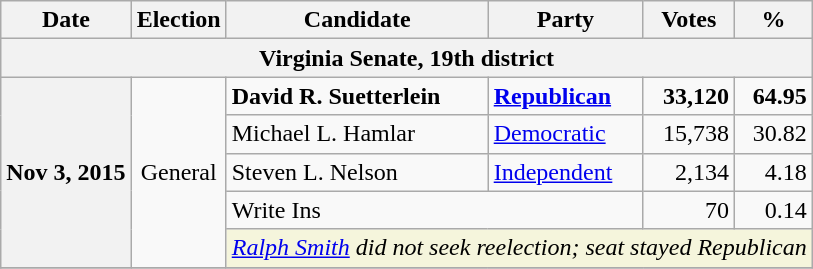<table class="wikitable">
<tr>
<th>Date</th>
<th>Election</th>
<th>Candidate</th>
<th>Party</th>
<th>Votes</th>
<th>%</th>
</tr>
<tr>
<th colspan="6">Virginia Senate, 19th district</th>
</tr>
<tr>
<th rowspan="5">Nov 3, 2015</th>
<td rowspan="5" align="center">General</td>
<td><strong>David R. Suetterlein</strong></td>
<td><strong><a href='#'>Republican</a></strong></td>
<td align="right"><strong>33,120</strong></td>
<td align="right"><strong>64.95</strong></td>
</tr>
<tr>
<td>Michael L. Hamlar</td>
<td><a href='#'>Democratic</a></td>
<td align="right">15,738</td>
<td align="right">30.82</td>
</tr>
<tr>
<td>Steven L. Nelson</td>
<td><a href='#'>Independent</a></td>
<td align="right">2,134</td>
<td align="right">4.18</td>
</tr>
<tr>
<td colspan="2">Write Ins</td>
<td align="right">70</td>
<td align="right">0.14</td>
</tr>
<tr>
<td colspan="4" style="background:Beige"><em><a href='#'>Ralph Smith</a> did not seek reelection; seat stayed Republican</em></td>
</tr>
<tr>
</tr>
</table>
